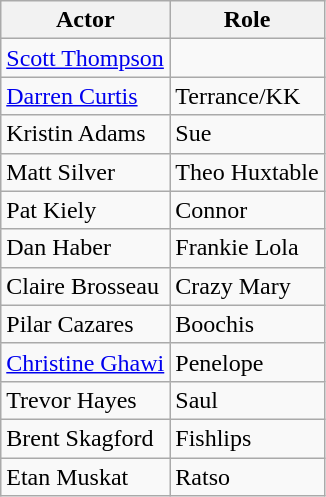<table class="wikitable">
<tr>
<th>Actor</th>
<th>Role</th>
</tr>
<tr>
<td><a href='#'>Scott Thompson</a></td>
<td></td>
</tr>
<tr>
<td><a href='#'>Darren Curtis</a></td>
<td>Terrance/KK</td>
</tr>
<tr>
<td>Kristin Adams</td>
<td>Sue</td>
</tr>
<tr>
<td>Matt Silver</td>
<td>Theo Huxtable</td>
</tr>
<tr>
<td>Pat Kiely</td>
<td>Connor</td>
</tr>
<tr>
<td>Dan Haber</td>
<td>Frankie Lola</td>
</tr>
<tr>
<td>Claire Brosseau</td>
<td>Crazy Mary</td>
</tr>
<tr>
<td>Pilar Cazares</td>
<td>Boochis</td>
</tr>
<tr>
<td><a href='#'>Christine Ghawi</a></td>
<td>Penelope</td>
</tr>
<tr>
<td>Trevor Hayes</td>
<td>Saul</td>
</tr>
<tr>
<td>Brent Skagford</td>
<td>Fishlips</td>
</tr>
<tr>
<td>Etan Muskat</td>
<td>Ratso</td>
</tr>
</table>
